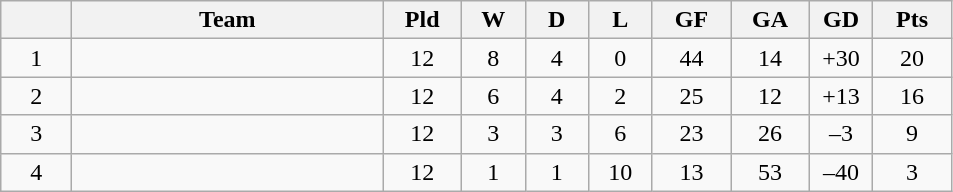<table class="wikitable" style="text-align: center;">
<tr>
<th style="width: 40px;"></th>
<th style="width: 200px;">Team</th>
<th style="width: 45px;">Pld</th>
<th style="width: 35px;">W</th>
<th style="width: 35px;">D</th>
<th style="width: 35px;">L</th>
<th style="width: 45px;">GF</th>
<th style="width: 45px;">GA</th>
<th style="width: 35px;">GD</th>
<th style="width: 45px;">Pts</th>
</tr>
<tr>
<td>1</td>
<td style="text-align: left;"></td>
<td>12</td>
<td>8</td>
<td>4</td>
<td>0</td>
<td>44</td>
<td>14</td>
<td>+30</td>
<td>20</td>
</tr>
<tr>
<td>2</td>
<td style="text-align: left;"></td>
<td>12</td>
<td>6</td>
<td>4</td>
<td>2</td>
<td>25</td>
<td>12</td>
<td>+13</td>
<td>16</td>
</tr>
<tr>
<td>3</td>
<td style="text-align: left;"></td>
<td>12</td>
<td>3</td>
<td>3</td>
<td>6</td>
<td>23</td>
<td>26</td>
<td>–3</td>
<td>9</td>
</tr>
<tr>
<td>4</td>
<td style="text-align: left;"></td>
<td>12</td>
<td>1</td>
<td>1</td>
<td>10</td>
<td>13</td>
<td>53</td>
<td>–40</td>
<td>3</td>
</tr>
</table>
